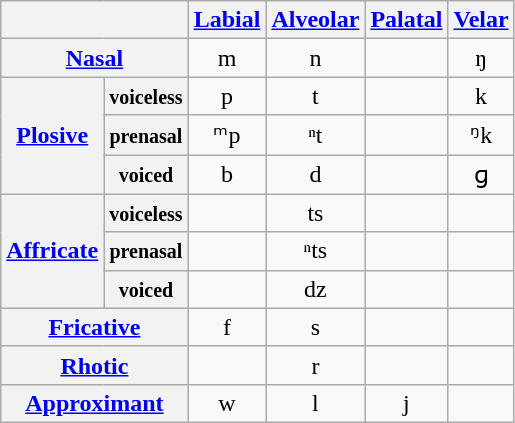<table class="wikitable" style="text-align:center">
<tr>
<th colspan="2"></th>
<th><a href='#'>Labial</a></th>
<th><a href='#'>Alveolar</a></th>
<th><a href='#'>Palatal</a></th>
<th><a href='#'>Velar</a></th>
</tr>
<tr>
<th colspan="2"><a href='#'>Nasal</a></th>
<td>m</td>
<td>n</td>
<td></td>
<td>ŋ</td>
</tr>
<tr>
<th rowspan="3"><a href='#'>Plosive</a></th>
<th><small>voiceless</small></th>
<td>p</td>
<td>t</td>
<td></td>
<td>k</td>
</tr>
<tr>
<th><small>prenasal</small></th>
<td>ᵐp</td>
<td>ⁿt</td>
<td></td>
<td>ᵑk</td>
</tr>
<tr>
<th><small>voiced</small></th>
<td>b</td>
<td>d</td>
<td></td>
<td>ɡ</td>
</tr>
<tr>
<th rowspan="3"><a href='#'>Affricate</a></th>
<th><small>voiceless</small></th>
<td></td>
<td>ts</td>
<td></td>
<td></td>
</tr>
<tr>
<th><small>prenasal</small></th>
<td></td>
<td>ⁿts</td>
<td></td>
<td></td>
</tr>
<tr>
<th><small>voiced</small></th>
<td></td>
<td>dz</td>
<td></td>
<td></td>
</tr>
<tr>
<th colspan="2"><a href='#'>Fricative</a></th>
<td>f</td>
<td>s</td>
<td></td>
<td></td>
</tr>
<tr>
<th colspan="2"><a href='#'>Rhotic</a></th>
<td></td>
<td>r</td>
<td></td>
<td></td>
</tr>
<tr>
<th colspan="2"><a href='#'>Approximant</a></th>
<td>w</td>
<td>l</td>
<td>j</td>
<td></td>
</tr>
</table>
